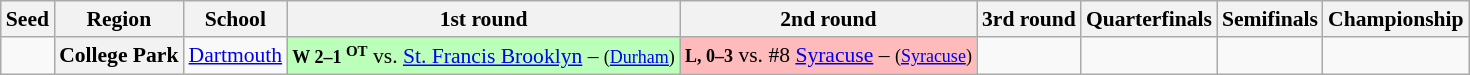<table class="sortable wikitable" style="white-space:nowrap; font-size:90%;">
<tr>
<th>Seed</th>
<th>Region</th>
<th>School</th>
<th>1st round</th>
<th>2nd round</th>
<th>3rd round</th>
<th>Quarterfinals</th>
<th>Semifinals</th>
<th>Championship</th>
</tr>
<tr>
<td></td>
<th>College Park</th>
<td><a href='#'>Dartmouth</a></td>
<td style="background:#bfb;"><small><strong>W 2–1 <sup>OT</sup></strong></small> vs. <a href='#'>St. Francis Brooklyn</a> – <small>(<a href='#'>Durham</a>)</small></td>
<td style="background:#FBB"><small><strong>L, 0–3</strong></small> vs. #8 <a href='#'>Syracuse</a> – <small>(<a href='#'>Syracuse</a>)</small></td>
<td></td>
<td></td>
<td></td>
</tr>
</table>
